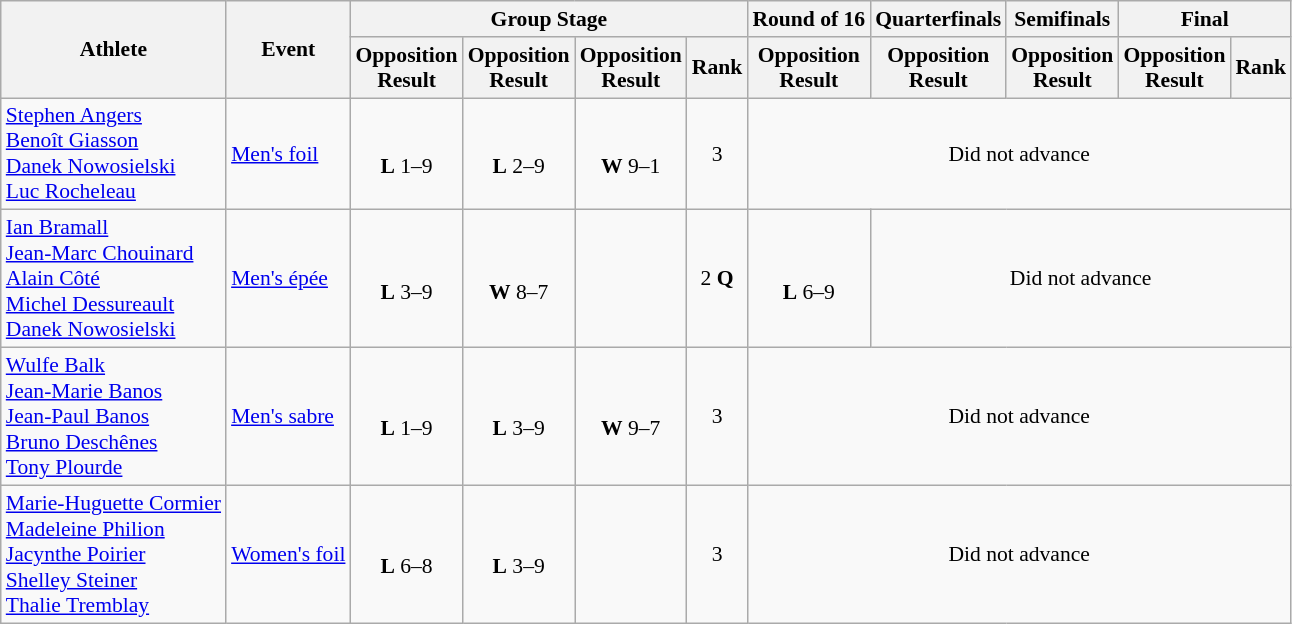<table class=wikitable style="font-size:90%">
<tr>
<th rowspan="2">Athlete</th>
<th rowspan="2">Event</th>
<th colspan="4">Group Stage</th>
<th>Round of 16</th>
<th>Quarterfinals</th>
<th>Semifinals</th>
<th colspan="2">Final</th>
</tr>
<tr>
<th>Opposition<br>Result</th>
<th>Opposition<br>Result</th>
<th>Opposition<br>Result</th>
<th>Rank</th>
<th>Opposition<br>Result</th>
<th>Opposition<br>Result</th>
<th>Opposition<br>Result</th>
<th>Opposition<br>Result</th>
<th>Rank</th>
</tr>
<tr align=center>
<td align=left><a href='#'>Stephen Angers</a><br><a href='#'>Benoît Giasson</a><br><a href='#'>Danek Nowosielski</a><br><a href='#'>Luc Rocheleau</a></td>
<td align=left><a href='#'>Men's foil</a></td>
<td><br><strong>L</strong> 1–9</td>
<td><br><strong>L</strong> 2–9</td>
<td><br><strong>W</strong> 9–1</td>
<td>3</td>
<td colspan=5>Did not advance</td>
</tr>
<tr align=center>
<td align=left><a href='#'>Ian Bramall</a><br><a href='#'>Jean-Marc Chouinard</a><br><a href='#'>Alain Côté</a><br><a href='#'>Michel Dessureault</a><br><a href='#'>Danek Nowosielski</a></td>
<td align=left><a href='#'>Men's épée</a></td>
<td><br><strong>L</strong> 3–9</td>
<td><br><strong>W</strong> 8–7</td>
<td></td>
<td>2 <strong>Q</strong></td>
<td><br><strong>L</strong> 6–9</td>
<td colspan=4>Did not advance</td>
</tr>
<tr align=center>
<td align=left><a href='#'>Wulfe Balk</a><br><a href='#'>Jean-Marie Banos</a><br><a href='#'>Jean-Paul Banos</a><br><a href='#'>Bruno Deschênes</a><br><a href='#'>Tony Plourde</a></td>
<td align=left><a href='#'>Men's sabre</a></td>
<td><br><strong>L</strong> 1–9</td>
<td><br><strong>L</strong> 3–9</td>
<td><br><strong>W</strong> 9–7</td>
<td>3</td>
<td colspan=5>Did not advance</td>
</tr>
<tr align=center>
<td align=left><a href='#'>Marie-Huguette Cormier</a><br><a href='#'>Madeleine Philion</a><br><a href='#'>Jacynthe Poirier</a><br><a href='#'>Shelley Steiner</a><br><a href='#'>Thalie Tremblay</a></td>
<td align=left><a href='#'>Women's foil</a></td>
<td><br><strong>L</strong> 6–8</td>
<td><br><strong>L</strong> 3–9</td>
<td></td>
<td>3</td>
<td colspan=5>Did not advance</td>
</tr>
</table>
